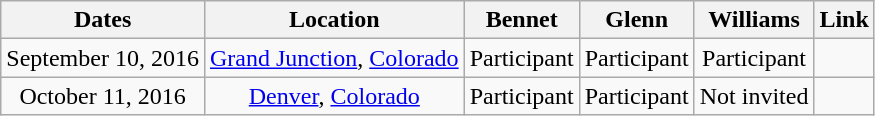<table class="wikitable" style="text-align:center">
<tr>
<th>Dates</th>
<th>Location</th>
<th>Bennet</th>
<th>Glenn</th>
<th>Williams</th>
<th>Link</th>
</tr>
<tr>
<td>September 10, 2016</td>
<td><a href='#'>Grand Junction</a>, <a href='#'>Colorado</a></td>
<td>Participant</td>
<td>Participant</td>
<td>Participant</td>
<td align=left></td>
</tr>
<tr>
<td>October 11, 2016</td>
<td><a href='#'>Denver</a>, <a href='#'>Colorado</a></td>
<td>Participant</td>
<td>Participant</td>
<td>Not invited</td>
<td align=left></td>
</tr>
</table>
